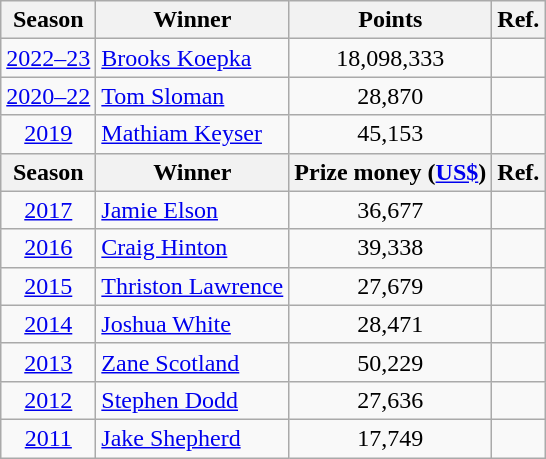<table class=wikitable>
<tr>
<th>Season</th>
<th>Winner</th>
<th>Points</th>
<th>Ref.</th>
</tr>
<tr>
<td align=center><a href='#'>2022–23</a></td>
<td> <a href='#'>Brooks Koepka</a></td>
<td align=center>18,098,333</td>
<td></td>
</tr>
<tr>
<td align=center><a href='#'>2020–22</a></td>
<td> <a href='#'>Tom Sloman</a></td>
<td align=center>28,870</td>
<td></td>
</tr>
<tr>
<td align=center><a href='#'>2019</a></td>
<td> <a href='#'>Mathiam Keyser</a></td>
<td align=center>45,153</td>
<td></td>
</tr>
<tr>
<th>Season</th>
<th>Winner</th>
<th>Prize money (<a href='#'>US$</a>)</th>
<th>Ref.</th>
</tr>
<tr>
<td align=center><a href='#'>2017</a></td>
<td> <a href='#'>Jamie Elson</a></td>
<td align=center>36,677</td>
<td></td>
</tr>
<tr>
<td align=center><a href='#'>2016</a></td>
<td> <a href='#'>Craig Hinton</a></td>
<td align=center>39,338</td>
<td></td>
</tr>
<tr>
<td align=center><a href='#'>2015</a></td>
<td> <a href='#'>Thriston Lawrence</a></td>
<td align=center>27,679</td>
<td></td>
</tr>
<tr>
<td align=center><a href='#'>2014</a></td>
<td> <a href='#'>Joshua White</a></td>
<td align=center>28,471</td>
<td></td>
</tr>
<tr>
<td align=center><a href='#'>2013</a></td>
<td> <a href='#'>Zane Scotland</a></td>
<td align=center>50,229</td>
<td></td>
</tr>
<tr>
<td align=center><a href='#'>2012</a></td>
<td> <a href='#'>Stephen Dodd</a></td>
<td align=center>27,636</td>
<td></td>
</tr>
<tr>
<td align=center><a href='#'>2011</a></td>
<td> <a href='#'>Jake Shepherd</a></td>
<td align=center>17,749</td>
<td></td>
</tr>
</table>
